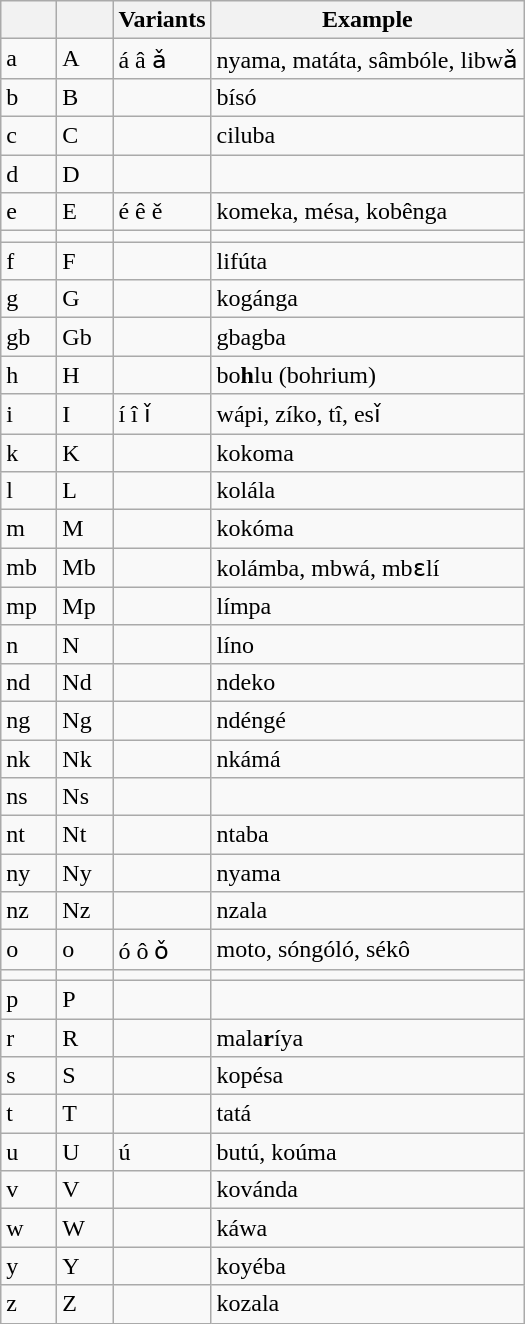<table class="wikitable">
<tr>
<th style="width:30px;"></th>
<th style="width:30px;"></th>
<th>Variants</th>
<th>Example</th>
</tr>
<tr>
<td>a</td>
<td>A</td>
<td>á â ǎ</td>
<td>nyama, matáta, sâmbóle, libwǎ</td>
</tr>
<tr>
<td>b</td>
<td>B</td>
<td></td>
<td>bísó</td>
</tr>
<tr>
<td>c</td>
<td>C</td>
<td></td>
<td>ciluba</td>
</tr>
<tr>
<td>d</td>
<td>D</td>
<td></td>
<td></td>
</tr>
<tr>
<td>e</td>
<td>E</td>
<td>é ê ě</td>
<td>komeka, mésa, kobênga</td>
</tr>
<tr>
<td></td>
<td></td>
<td></td>
<td></td>
</tr>
<tr>
<td>f</td>
<td>F</td>
<td></td>
<td>lifúta</td>
</tr>
<tr>
<td>g</td>
<td>G</td>
<td></td>
<td>kogánga</td>
</tr>
<tr>
<td>gb</td>
<td>Gb</td>
<td></td>
<td>gbagba</td>
</tr>
<tr>
<td>h</td>
<td>H</td>
<td></td>
<td>bo<strong>h</strong>lu (bohrium)</td>
</tr>
<tr>
<td>i</td>
<td>I</td>
<td>í î ǐ</td>
<td>wápi, zíko, tî, esǐ</td>
</tr>
<tr>
<td>k</td>
<td>K</td>
<td></td>
<td>kokoma</td>
</tr>
<tr>
<td>l</td>
<td>L</td>
<td></td>
<td>kolála</td>
</tr>
<tr>
<td>m</td>
<td>M</td>
<td></td>
<td>kokóma</td>
</tr>
<tr>
<td>mb</td>
<td>Mb</td>
<td></td>
<td>kolámba, mbwá, mbɛlí</td>
</tr>
<tr>
<td>mp</td>
<td>Mp</td>
<td></td>
<td>límpa</td>
</tr>
<tr>
<td>n</td>
<td>N</td>
<td></td>
<td>líno</td>
</tr>
<tr>
<td>nd</td>
<td>Nd</td>
<td></td>
<td>ndeko</td>
</tr>
<tr>
<td>ng</td>
<td>Ng</td>
<td></td>
<td>ndéngé</td>
</tr>
<tr>
<td>nk</td>
<td>Nk</td>
<td></td>
<td>nkámá</td>
</tr>
<tr>
<td>ns</td>
<td>Ns</td>
<td></td>
<td></td>
</tr>
<tr>
<td>nt</td>
<td>Nt</td>
<td></td>
<td>ntaba</td>
</tr>
<tr>
<td>ny</td>
<td>Ny</td>
<td></td>
<td>nyama</td>
</tr>
<tr>
<td>nz</td>
<td>Nz</td>
<td></td>
<td>nzala</td>
</tr>
<tr>
<td>o</td>
<td>o</td>
<td>ó ô ǒ</td>
<td>moto, sóngóló, sékô</td>
</tr>
<tr>
<td></td>
<td></td>
<td></td>
<td></td>
</tr>
<tr>
<td>p</td>
<td>P</td>
<td></td>
<td></td>
</tr>
<tr>
<td>r</td>
<td>R</td>
<td></td>
<td>mala<strong>r</strong>íya</td>
</tr>
<tr>
<td>s</td>
<td>S</td>
<td></td>
<td>kopésa</td>
</tr>
<tr>
<td>t</td>
<td>T</td>
<td></td>
<td>tatá</td>
</tr>
<tr>
<td>u</td>
<td>U</td>
<td>ú</td>
<td>butú, koúma</td>
</tr>
<tr>
<td>v</td>
<td>V</td>
<td></td>
<td>kovánda</td>
</tr>
<tr>
<td>w</td>
<td>W</td>
<td></td>
<td>káwa</td>
</tr>
<tr>
<td>y</td>
<td>Y</td>
<td></td>
<td>koyéba</td>
</tr>
<tr>
<td>z</td>
<td>Z</td>
<td></td>
<td>kozala</td>
</tr>
</table>
